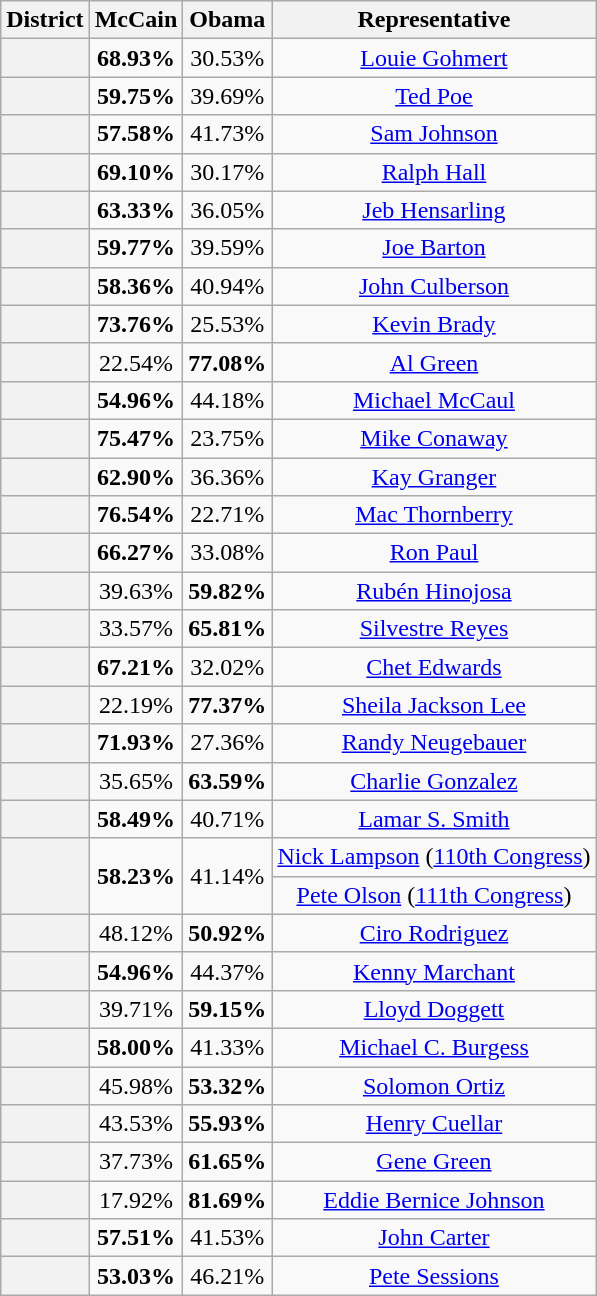<table class=wikitable>
<tr>
<th>District</th>
<th>McCain</th>
<th>Obama</th>
<th>Representative</th>
</tr>
<tr align=center>
<th></th>
<td><strong>68.93%</strong></td>
<td>30.53%</td>
<td><a href='#'>Louie Gohmert</a></td>
</tr>
<tr align=center>
<th></th>
<td><strong>59.75%</strong></td>
<td>39.69%</td>
<td><a href='#'>Ted Poe</a></td>
</tr>
<tr align=center>
<th></th>
<td><strong>57.58%</strong></td>
<td>41.73%</td>
<td><a href='#'>Sam Johnson</a></td>
</tr>
<tr align=center>
<th></th>
<td><strong>69.10%</strong></td>
<td>30.17%</td>
<td><a href='#'>Ralph Hall</a></td>
</tr>
<tr align=center>
<th></th>
<td><strong>63.33%</strong></td>
<td>36.05%</td>
<td><a href='#'>Jeb Hensarling</a></td>
</tr>
<tr align=center>
<th></th>
<td><strong>59.77%</strong></td>
<td>39.59%</td>
<td><a href='#'>Joe Barton</a></td>
</tr>
<tr align=center>
<th></th>
<td><strong>58.36%</strong></td>
<td>40.94%</td>
<td><a href='#'>John Culberson</a></td>
</tr>
<tr align=center>
<th></th>
<td><strong>73.76%</strong></td>
<td>25.53%</td>
<td><a href='#'>Kevin Brady</a></td>
</tr>
<tr align=center>
<th></th>
<td>22.54%</td>
<td><strong>77.08%</strong></td>
<td><a href='#'>Al Green</a></td>
</tr>
<tr align=center>
<th></th>
<td><strong>54.96%</strong></td>
<td>44.18%</td>
<td><a href='#'>Michael McCaul</a></td>
</tr>
<tr align=center>
<th></th>
<td><strong>75.47%</strong></td>
<td>23.75%</td>
<td><a href='#'>Mike Conaway</a></td>
</tr>
<tr align=center>
<th></th>
<td><strong>62.90%</strong></td>
<td>36.36%</td>
<td><a href='#'>Kay Granger</a></td>
</tr>
<tr align=center>
<th></th>
<td><strong>76.54%</strong></td>
<td>22.71%</td>
<td><a href='#'>Mac Thornberry</a></td>
</tr>
<tr align=center>
<th></th>
<td><strong>66.27%</strong></td>
<td>33.08%</td>
<td><a href='#'>Ron Paul</a></td>
</tr>
<tr align=center>
<th></th>
<td>39.63%</td>
<td><strong>59.82%</strong></td>
<td><a href='#'>Rubén Hinojosa</a></td>
</tr>
<tr align=center>
<th></th>
<td>33.57%</td>
<td><strong>65.81%</strong></td>
<td><a href='#'>Silvestre Reyes</a></td>
</tr>
<tr align=center>
<th></th>
<td><strong>67.21%</strong></td>
<td>32.02%</td>
<td><a href='#'>Chet Edwards</a></td>
</tr>
<tr align=center>
<th></th>
<td>22.19%</td>
<td><strong>77.37%</strong></td>
<td><a href='#'>Sheila Jackson Lee</a></td>
</tr>
<tr align=center>
<th></th>
<td><strong>71.93%</strong></td>
<td>27.36%</td>
<td><a href='#'>Randy Neugebauer</a></td>
</tr>
<tr align=center>
<th></th>
<td>35.65%</td>
<td><strong>63.59%</strong></td>
<td><a href='#'>Charlie Gonzalez</a></td>
</tr>
<tr align=center>
<th></th>
<td><strong>58.49%</strong></td>
<td>40.71%</td>
<td><a href='#'>Lamar S. Smith</a></td>
</tr>
<tr align=center>
<th rowspan=2 ></th>
<td rowspan=2><strong>58.23%</strong></td>
<td rowspan=2>41.14%</td>
<td><a href='#'>Nick Lampson</a> (<a href='#'>110th Congress</a>)</td>
</tr>
<tr align=center>
<td><a href='#'>Pete Olson</a> (<a href='#'>111th Congress</a>)</td>
</tr>
<tr align=center>
<th></th>
<td>48.12%</td>
<td><strong>50.92%</strong></td>
<td><a href='#'>Ciro Rodriguez</a></td>
</tr>
<tr align=center>
<th></th>
<td><strong>54.96%</strong></td>
<td>44.37%</td>
<td><a href='#'>Kenny Marchant</a></td>
</tr>
<tr align=center>
<th></th>
<td>39.71%</td>
<td><strong>59.15%</strong></td>
<td><a href='#'>Lloyd Doggett</a></td>
</tr>
<tr align=center>
<th></th>
<td><strong>58.00%</strong></td>
<td>41.33%</td>
<td><a href='#'>Michael C. Burgess</a></td>
</tr>
<tr align=center>
<th></th>
<td>45.98%</td>
<td><strong>53.32%</strong></td>
<td><a href='#'>Solomon Ortiz</a></td>
</tr>
<tr align=center>
<th></th>
<td>43.53%</td>
<td><strong>55.93%</strong></td>
<td><a href='#'>Henry Cuellar</a></td>
</tr>
<tr align=center>
<th></th>
<td>37.73%</td>
<td><strong>61.65%</strong></td>
<td><a href='#'>Gene Green</a></td>
</tr>
<tr align=center>
<th></th>
<td>17.92%</td>
<td><strong>81.69%</strong></td>
<td><a href='#'>Eddie Bernice Johnson</a></td>
</tr>
<tr align=center>
<th></th>
<td><strong>57.51%</strong></td>
<td>41.53%</td>
<td><a href='#'>John Carter</a></td>
</tr>
<tr align=center>
<th></th>
<td><strong>53.03%</strong></td>
<td>46.21%</td>
<td><a href='#'>Pete Sessions</a></td>
</tr>
</table>
